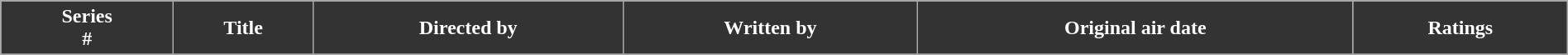<table class="wikitable plainrowheaders" style="width:100%;">
<tr style="color:white">
<th style="background: #333333;">Series<br>#</th>
<th style="background: #333333;">Title</th>
<th style="background: #333333;">Directed by</th>
<th style="background: #333333;">Written by</th>
<th style="background: #333333;">Original air date</th>
<th style="background: #333333;">Ratings</th>
</tr>
<tr>
</tr>
</table>
